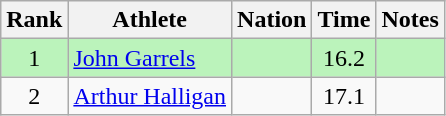<table class="wikitable sortable" style="text-align:center">
<tr>
<th>Rank</th>
<th>Athlete</th>
<th>Nation</th>
<th>Time</th>
<th>Notes</th>
</tr>
<tr bgcolor=bbf3bb>
<td>1</td>
<td align=left><a href='#'>John Garrels</a></td>
<td align=left></td>
<td>16.2</td>
<td></td>
</tr>
<tr>
<td>2</td>
<td align=left><a href='#'>Arthur Halligan</a></td>
<td align=left></td>
<td>17.1</td>
<td></td>
</tr>
</table>
